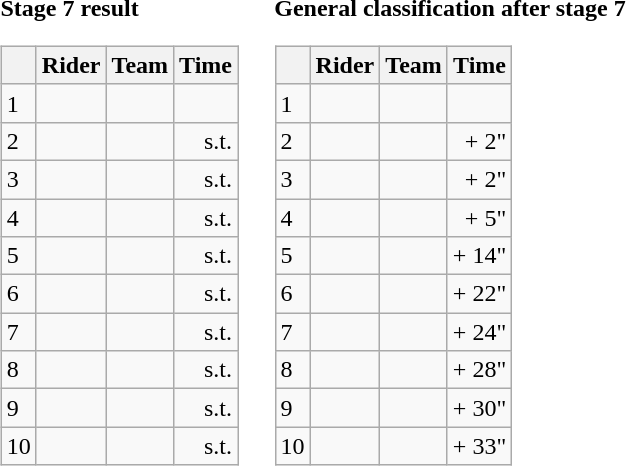<table>
<tr>
<td><strong>Stage 7 result</strong><br><table class="wikitable">
<tr>
<th></th>
<th>Rider</th>
<th>Team</th>
<th>Time</th>
</tr>
<tr>
<td>1</td>
<td></td>
<td></td>
<td align="right"></td>
</tr>
<tr>
<td>2</td>
<td></td>
<td></td>
<td align="right">s.t.</td>
</tr>
<tr>
<td>3</td>
<td></td>
<td></td>
<td align="right">s.t.</td>
</tr>
<tr>
<td>4</td>
<td></td>
<td></td>
<td align="right">s.t.</td>
</tr>
<tr>
<td>5</td>
<td></td>
<td></td>
<td align="right">s.t.</td>
</tr>
<tr>
<td>6</td>
<td></td>
<td></td>
<td align="right">s.t.</td>
</tr>
<tr>
<td>7</td>
<td></td>
<td></td>
<td align="right">s.t.</td>
</tr>
<tr>
<td>8</td>
<td></td>
<td></td>
<td align="right">s.t.</td>
</tr>
<tr>
<td>9</td>
<td></td>
<td></td>
<td align="right">s.t.</td>
</tr>
<tr>
<td>10</td>
<td></td>
<td></td>
<td align="right">s.t.</td>
</tr>
</table>
</td>
<td></td>
<td><strong>General classification after stage 7</strong><br><table class="wikitable">
<tr>
<th></th>
<th>Rider</th>
<th>Team</th>
<th>Time</th>
</tr>
<tr>
<td>1</td>
<td> </td>
<td></td>
<td align="right"></td>
</tr>
<tr>
<td>2</td>
<td></td>
<td></td>
<td align="right">+ 2"</td>
</tr>
<tr>
<td>3</td>
<td></td>
<td></td>
<td align="right">+ 2"</td>
</tr>
<tr>
<td>4</td>
<td></td>
<td></td>
<td align="right">+ 5"</td>
</tr>
<tr>
<td>5</td>
<td></td>
<td></td>
<td align="right">+ 14"</td>
</tr>
<tr>
<td>6</td>
<td></td>
<td></td>
<td align="right">+ 22"</td>
</tr>
<tr>
<td>7</td>
<td></td>
<td></td>
<td align="right">+ 24"</td>
</tr>
<tr>
<td>8</td>
<td> </td>
<td></td>
<td align="right">+ 28"</td>
</tr>
<tr>
<td>9</td>
<td></td>
<td></td>
<td align="right">+ 30"</td>
</tr>
<tr>
<td>10</td>
<td></td>
<td></td>
<td align="right">+ 33"</td>
</tr>
</table>
</td>
</tr>
</table>
